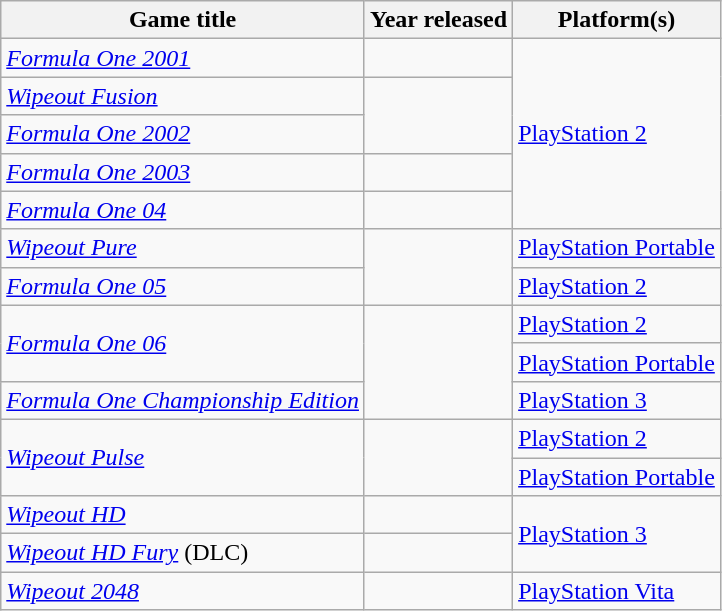<table class="wikitable sortable">
<tr>
<th>Game title</th>
<th>Year released</th>
<th>Platform(s)</th>
</tr>
<tr>
<td><em><a href='#'>Formula One 2001</a></em></td>
<td></td>
<td rowspan="5"><a href='#'>PlayStation 2</a></td>
</tr>
<tr>
<td><em><a href='#'>Wipeout Fusion</a></em></td>
<td rowspan="2"></td>
</tr>
<tr>
<td><em><a href='#'>Formula One 2002</a></em></td>
</tr>
<tr>
<td><em><a href='#'>Formula One 2003</a></em></td>
<td></td>
</tr>
<tr>
<td><em><a href='#'>Formula One 04</a></em></td>
<td></td>
</tr>
<tr>
<td><em><a href='#'>Wipeout Pure</a></em></td>
<td rowspan="2"></td>
<td><a href='#'>PlayStation Portable</a></td>
</tr>
<tr>
<td><em><a href='#'>Formula One 05</a></em></td>
<td><a href='#'>PlayStation 2</a></td>
</tr>
<tr>
<td rowspan="2"><em><a href='#'>Formula One 06</a></em></td>
<td rowspan="3"></td>
<td><a href='#'>PlayStation 2</a></td>
</tr>
<tr>
<td><a href='#'>PlayStation Portable</a></td>
</tr>
<tr>
<td><em><a href='#'>Formula One Championship Edition</a></em></td>
<td><a href='#'>PlayStation 3</a></td>
</tr>
<tr>
<td rowspan="2"><em><a href='#'>Wipeout Pulse</a></em></td>
<td rowspan="2"></td>
<td><a href='#'>PlayStation 2</a></td>
</tr>
<tr>
<td><a href='#'>PlayStation Portable</a></td>
</tr>
<tr>
<td><em><a href='#'>Wipeout HD</a></em></td>
<td></td>
<td rowspan="2"><a href='#'>PlayStation 3</a></td>
</tr>
<tr>
<td><em><a href='#'>Wipeout HD Fury</a></em> (DLC)</td>
<td></td>
</tr>
<tr>
<td><em><a href='#'>Wipeout 2048</a></em></td>
<td></td>
<td><a href='#'>PlayStation Vita</a></td>
</tr>
</table>
